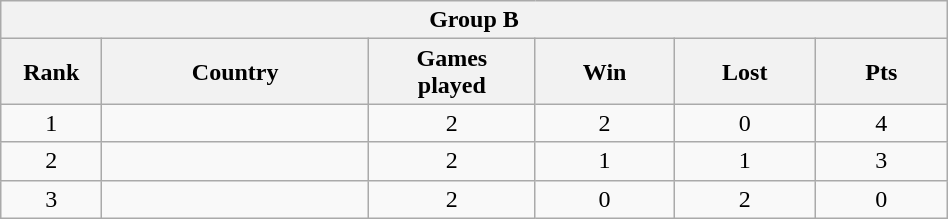<table class="wikitable" style= "text-align: center; Width:50%">
<tr>
<th colspan= 6>Group B</th>
</tr>
<tr>
<th width=2%>Rank</th>
<th width=10%>Country</th>
<th width=5%>Games <br> played</th>
<th width=5%>Win</th>
<th width=5%>Lost</th>
<th width=5%>Pts</th>
</tr>
<tr>
<td>1</td>
<td style= "text-align: left"></td>
<td>2</td>
<td>2</td>
<td>0</td>
<td>4</td>
</tr>
<tr>
<td>2</td>
<td style= "text-align: left"></td>
<td>2</td>
<td>1</td>
<td>1</td>
<td>3</td>
</tr>
<tr>
<td>3</td>
<td style= "text-align: left"></td>
<td>2</td>
<td>0</td>
<td>2</td>
<td>0</td>
</tr>
</table>
